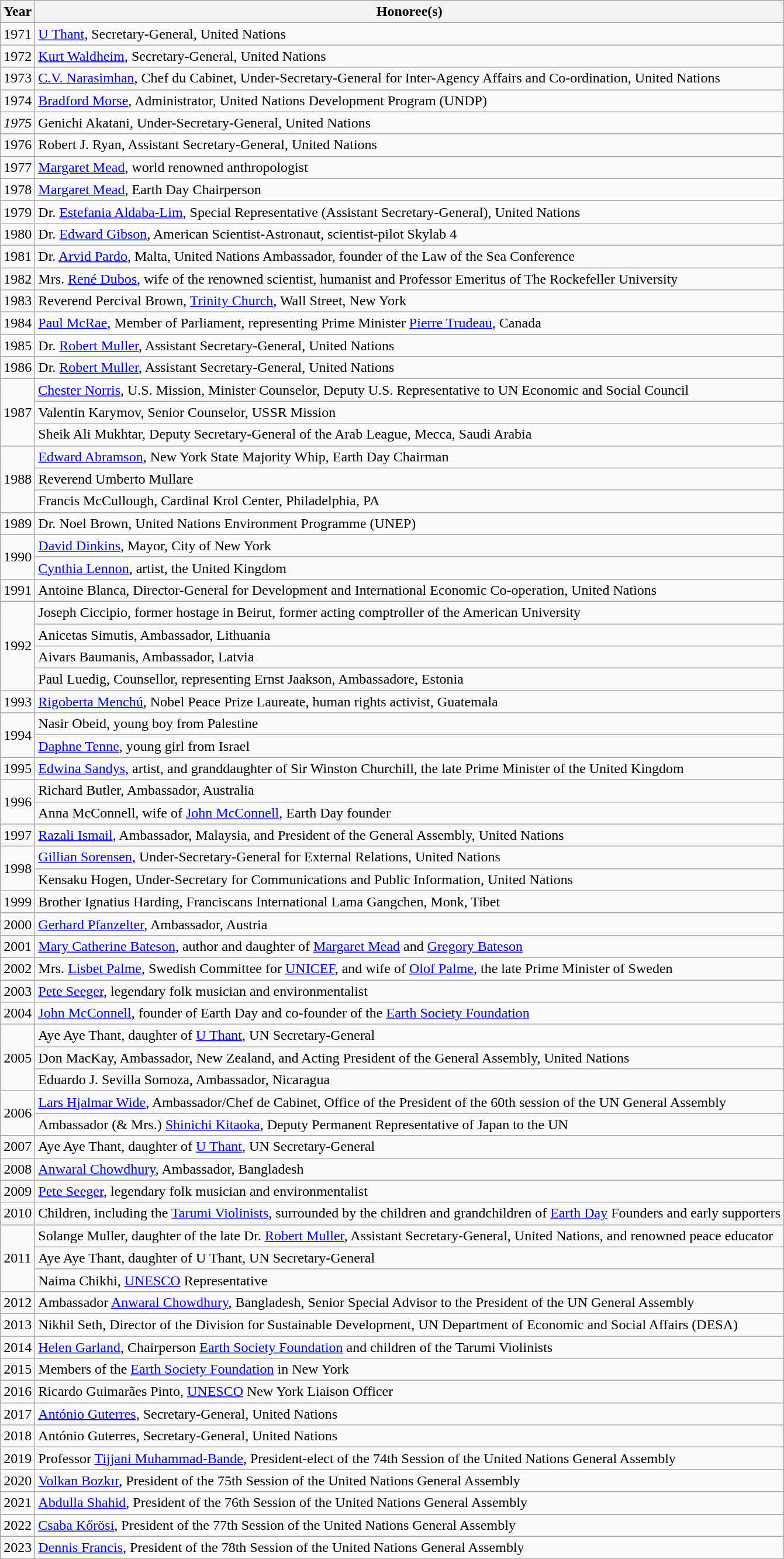<table class="wikitable">
<tr>
<th>Year</th>
<th>Honoree(s)</th>
</tr>
<tr>
<td>1971</td>
<td><a href='#'>U Thant</a>, Secretary-General, United Nations</td>
</tr>
<tr>
<td>1972</td>
<td><a href='#'>Kurt Waldheim</a>, Secretary-General, United Nations</td>
</tr>
<tr>
<td>1973</td>
<td><a href='#'>C.V. Narasimhan</a>, Chef du Cabinet, Under-Secretary-General for Inter-Agency Affairs and Co-ordination, United Nations</td>
</tr>
<tr>
<td>1974</td>
<td><a href='#'>Bradford Morse</a>, Administrator, United Nations Development Program (UNDP)</td>
</tr>
<tr>
<td><em>1975</em></td>
<td>Genichi Akatani, Under-Secretary-General, United Nations</td>
</tr>
<tr>
<td>1976</td>
<td>Robert J. Ryan, Assistant Secretary-General, United Nations</td>
</tr>
<tr>
<td>1977</td>
<td><a href='#'>Margaret Mead</a>, world renowned anthropologist</td>
</tr>
<tr>
<td>1978</td>
<td><a href='#'>Margaret Mead</a>, Earth Day Chairperson</td>
</tr>
<tr>
<td>1979</td>
<td>Dr. <a href='#'>Estefania Aldaba-Lim</a>, Special Representative (Assistant Secretary-General), United Nations</td>
</tr>
<tr>
<td>1980</td>
<td>Dr. <a href='#'>Edward Gibson</a>, American Scientist-Astronaut, scientist-pilot Skylab 4</td>
</tr>
<tr>
<td>1981</td>
<td>Dr. <a href='#'>Arvid Pardo</a>, Malta, United Nations Ambassador, founder of the Law of the Sea Conference</td>
</tr>
<tr>
<td>1982</td>
<td>Mrs. <a href='#'>René Dubos</a>, wife of the renowned scientist, humanist and Professor Emeritus of The Rockefeller University</td>
</tr>
<tr>
<td>1983</td>
<td>Reverend Percival Brown, <a href='#'>Trinity Church</a>, Wall Street, New York</td>
</tr>
<tr>
<td>1984</td>
<td><a href='#'>Paul McRae</a>, Member of Parliament, representing Prime Minister <a href='#'>Pierre Trudeau</a>, Canada</td>
</tr>
<tr>
<td>1985</td>
<td>Dr. <a href='#'>Robert Muller</a>, Assistant Secretary-General, United Nations</td>
</tr>
<tr>
<td>1986</td>
<td>Dr. <a href='#'>Robert Muller</a>, Assistant Secretary-General, United Nations</td>
</tr>
<tr>
<td rowspan="3">1987</td>
<td><a href='#'>Chester Norris</a>, U.S. Mission, Minister Counselor, Deputy U.S. Representative to UN Economic and Social Council</td>
</tr>
<tr>
<td>Valentin Karymov, Senior Counselor, USSR Mission</td>
</tr>
<tr>
<td>Sheik Ali Mukhtar, Deputy Secretary-General of the Arab League, Mecca, Saudi Arabia</td>
</tr>
<tr>
<td rowspan="3">1988</td>
<td><a href='#'>Edward Abramson</a>, New York State Majority Whip, Earth Day Chairman</td>
</tr>
<tr>
<td>Reverend Umberto Mullare</td>
</tr>
<tr>
<td>Francis McCullough, Cardinal Krol Center, Philadelphia, PA</td>
</tr>
<tr>
<td>1989</td>
<td>Dr. Noel Brown, United Nations Environment Programme (UNEP)</td>
</tr>
<tr>
<td rowspan="2">1990</td>
<td><a href='#'>David Dinkins</a>, Mayor, City of New York</td>
</tr>
<tr>
<td><a href='#'>Cynthia Lennon</a>, artist, the United Kingdom</td>
</tr>
<tr>
<td>1991</td>
<td>Antoine Blanca, Director-General for Development and International Economic Co-operation, United Nations</td>
</tr>
<tr>
<td rowspan="4">1992</td>
<td>Joseph Ciccipio, former hostage in Beirut, former acting comptroller of the American University</td>
</tr>
<tr>
<td>Anicetas Simutis, Ambassador, Lithuania</td>
</tr>
<tr>
<td>Aivars Baumanis, Ambassador, Latvia</td>
</tr>
<tr>
<td>Paul Luedig, Counsellor, representing Ernst Jaakson, Ambassadore, Estonia</td>
</tr>
<tr>
<td>1993</td>
<td><a href='#'>Rigoberta Menchú</a>, Nobel Peace Prize Laureate, human rights activist, Guatemala</td>
</tr>
<tr>
<td rowspan="2">1994</td>
<td>Nasir Obeid, young boy from Palestine</td>
</tr>
<tr>
<td><a href='#'>Daphne Tenne</a>, young girl from Israel</td>
</tr>
<tr>
<td>1995</td>
<td><a href='#'>Edwina Sandys</a>, artist, and granddaughter of Sir Winston Churchill, the late Prime Minister of the United Kingdom</td>
</tr>
<tr>
<td rowspan="2">1996</td>
<td>Richard Butler, Ambassador, Australia</td>
</tr>
<tr>
<td>Anna McConnell, wife of <a href='#'>John McConnell</a>, Earth Day founder</td>
</tr>
<tr>
<td>1997</td>
<td><a href='#'>Razali Ismail</a>, Ambassador, Malaysia, and President of the General Assembly, United Nations</td>
</tr>
<tr>
<td rowspan="2">1998</td>
<td><a href='#'>Gillian Sorensen</a>, Under-Secretary-General for External Relations, United Nations</td>
</tr>
<tr>
<td>Kensaku Hogen, Under-Secretary for Communications and Public Information, United Nations</td>
</tr>
<tr>
<td>1999</td>
<td>Brother Ignatius Harding, Franciscans International Lama Gangchen, Monk, Tibet</td>
</tr>
<tr>
<td>2000</td>
<td><a href='#'>Gerhard Pfanzelter</a>, Ambassador, Austria</td>
</tr>
<tr>
<td>2001</td>
<td><a href='#'>Mary Catherine Bateson</a>, author and daughter of <a href='#'>Margaret Mead</a> and <a href='#'>Gregory Bateson</a></td>
</tr>
<tr>
<td>2002</td>
<td>Mrs. <a href='#'>Lisbet Palme</a>, Swedish Committee for <a href='#'>UNICEF</a>, and wife of <a href='#'>Olof Palme</a>, the late Prime Minister of Sweden</td>
</tr>
<tr>
<td>2003</td>
<td><a href='#'>Pete Seeger</a>, legendary folk musician and environmentalist</td>
</tr>
<tr>
<td>2004</td>
<td><a href='#'>John McConnell</a>, founder of Earth Day and co-founder of the <a href='#'>Earth Society Foundation</a></td>
</tr>
<tr>
<td rowspan="3">2005</td>
<td>Aye Aye Thant, daughter of <a href='#'>U Thant</a>, UN Secretary-General</td>
</tr>
<tr>
<td>Don MacKay, Ambassador, New Zealand, and Acting President of the General Assembly, United Nations</td>
</tr>
<tr>
<td>Eduardo J. Sevilla Somoza, Ambassador, Nicaragua</td>
</tr>
<tr>
<td rowspan="2">2006</td>
<td><a href='#'>Lars Hjalmar Wide</a>, Ambassador/Chef de Cabinet, Office of the President of the 60th session of the UN General Assembly</td>
</tr>
<tr>
<td>Ambassador (& Mrs.) <a href='#'>Shinichi Kitaoka</a>, Deputy Permanent Representative of Japan to the UN</td>
</tr>
<tr>
<td>2007</td>
<td>Aye Aye Thant, daughter of <a href='#'>U Thant</a>, UN Secretary-General</td>
</tr>
<tr>
<td>2008</td>
<td><a href='#'>Anwaral Chowdhury</a>, Ambassador, Bangladesh</td>
</tr>
<tr>
<td>2009</td>
<td><a href='#'>Pete Seeger</a>, legendary folk musician and environmentalist</td>
</tr>
<tr>
<td>2010</td>
<td>Children, including the <a href='#'>Tarumi Violinists</a>, surrounded by the children and grandchildren of <a href='#'>Earth Day</a> Founders and early supporters</td>
</tr>
<tr>
<td rowspan="3">2011</td>
<td>Solange Muller, daughter of the late Dr. <a href='#'>Robert Muller</a>, Assistant Secretary-General, United Nations, and renowned peace educator</td>
</tr>
<tr>
<td>Aye Aye Thant, daughter of U Thant, UN Secretary-General</td>
</tr>
<tr>
<td>Naima Chikhi, <a href='#'>UNESCO</a> Representative</td>
</tr>
<tr>
<td>2012</td>
<td>Ambassador <a href='#'>Anwaral Chowdhury</a>, Bangladesh, Senior Special Advisor to the President of the UN General Assembly</td>
</tr>
<tr>
<td>2013</td>
<td>Nikhil Seth, Director of the Division for Sustainable Development, UN Department of Economic and Social Affairs (DESA)</td>
</tr>
<tr>
<td>2014</td>
<td><a href='#'>Helen Garland</a>, Chairperson <a href='#'>Earth Society Foundation</a> and children of the Tarumi Violinists</td>
</tr>
<tr>
<td>2015</td>
<td>Members of the <a href='#'>Earth Society Foundation</a> in New York</td>
</tr>
<tr>
<td>2016</td>
<td>Ricardo Guimarães Pinto, <a href='#'>UNESCO</a> New York Liaison Officer</td>
</tr>
<tr>
<td>2017</td>
<td><a href='#'>António Guterres</a>, Secretary-General, United Nations</td>
</tr>
<tr>
<td>2018</td>
<td>António Guterres, Secretary-General, United Nations</td>
</tr>
<tr>
<td>2019</td>
<td>Professor <a href='#'>Tijjani Muhammad-Bande</a>, President-elect of the 74th Session of the United Nations General Assembly</td>
</tr>
<tr>
<td>2020</td>
<td><a href='#'>Volkan Bozkır</a>, President of the 75th Session of the United Nations General Assembly</td>
</tr>
<tr>
<td>2021</td>
<td><a href='#'>Abdulla Shahid</a>, President of the 76th Session of the United Nations General Assembly</td>
</tr>
<tr>
<td>2022</td>
<td><a href='#'>Csaba Kőrösi</a>, President of the 77th Session of the United Nations General Assembly</td>
</tr>
<tr>
<td>2023</td>
<td><a href='#'>Dennis Francis</a>, President of the 78th Session of the United Nations General Assembly</td>
</tr>
</table>
